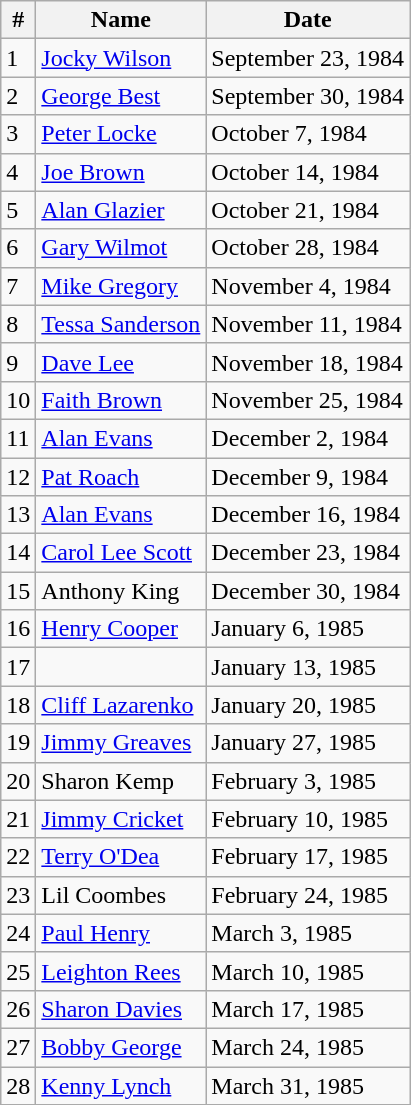<table class="wikitable">
<tr>
<th>#</th>
<th>Name</th>
<th>Date</th>
</tr>
<tr>
<td>1</td>
<td><a href='#'>Jocky Wilson</a></td>
<td>September 23, 1984</td>
</tr>
<tr>
<td>2</td>
<td><a href='#'>George Best</a></td>
<td>September 30, 1984</td>
</tr>
<tr>
<td>3</td>
<td><a href='#'>Peter Locke</a></td>
<td>October 7, 1984</td>
</tr>
<tr>
<td>4</td>
<td><a href='#'>Joe Brown</a></td>
<td>October 14, 1984</td>
</tr>
<tr>
<td>5</td>
<td><a href='#'>Alan Glazier</a></td>
<td>October 21, 1984</td>
</tr>
<tr>
<td>6</td>
<td><a href='#'>Gary Wilmot</a></td>
<td>October 28, 1984</td>
</tr>
<tr>
<td>7</td>
<td><a href='#'>Mike Gregory</a></td>
<td>November 4, 1984</td>
</tr>
<tr>
<td>8</td>
<td><a href='#'>Tessa Sanderson</a></td>
<td>November 11, 1984</td>
</tr>
<tr>
<td>9</td>
<td><a href='#'>Dave Lee</a></td>
<td>November 18, 1984</td>
</tr>
<tr>
<td>10</td>
<td><a href='#'>Faith Brown</a></td>
<td>November 25, 1984</td>
</tr>
<tr>
<td>11</td>
<td><a href='#'>Alan Evans</a></td>
<td>December 2, 1984</td>
</tr>
<tr>
<td>12</td>
<td><a href='#'>Pat Roach</a></td>
<td>December 9, 1984</td>
</tr>
<tr>
<td>13</td>
<td><a href='#'>Alan Evans</a></td>
<td>December 16, 1984</td>
</tr>
<tr>
<td>14</td>
<td><a href='#'>Carol Lee Scott</a></td>
<td>December 23, 1984</td>
</tr>
<tr>
<td>15</td>
<td>Anthony King</td>
<td>December 30, 1984</td>
</tr>
<tr>
<td>16</td>
<td><a href='#'>Henry Cooper</a></td>
<td>January 6, 1985</td>
</tr>
<tr>
<td>17</td>
<td></td>
<td>January 13, 1985</td>
</tr>
<tr>
<td>18</td>
<td><a href='#'>Cliff Lazarenko</a></td>
<td>January 20, 1985</td>
</tr>
<tr>
<td>19</td>
<td><a href='#'>Jimmy Greaves</a></td>
<td>January 27, 1985</td>
</tr>
<tr>
<td>20</td>
<td>Sharon Kemp</td>
<td>February 3, 1985</td>
</tr>
<tr>
<td>21</td>
<td><a href='#'>Jimmy Cricket</a></td>
<td>February 10, 1985</td>
</tr>
<tr>
<td>22</td>
<td><a href='#'>Terry O'Dea</a></td>
<td>February 17, 1985</td>
</tr>
<tr>
<td>23</td>
<td>Lil Coombes</td>
<td>February 24, 1985</td>
</tr>
<tr>
<td>24</td>
<td><a href='#'>Paul Henry</a></td>
<td>March 3, 1985</td>
</tr>
<tr>
<td>25</td>
<td><a href='#'>Leighton Rees</a></td>
<td>March 10, 1985</td>
</tr>
<tr>
<td>26</td>
<td><a href='#'>Sharon Davies</a></td>
<td>March 17, 1985</td>
</tr>
<tr>
<td>27</td>
<td><a href='#'>Bobby George</a></td>
<td>March 24, 1985</td>
</tr>
<tr>
<td>28</td>
<td><a href='#'>Kenny Lynch</a></td>
<td>March 31, 1985</td>
</tr>
<tr>
</tr>
</table>
